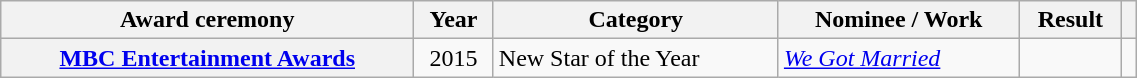<table class="wikitable plainrowheaders" style="width:60%">
<tr>
<th scope="col">Award ceremony</th>
<th scope="col">Year</th>
<th scope="col">Category</th>
<th scope="col">Nominee / Work</th>
<th scope="col">Result</th>
<th scope="col"></th>
</tr>
<tr>
<th scope="row"><a href='#'>MBC Entertainment Awards</a></th>
<td style="text-align:center">2015</td>
<td>New Star of the Year</td>
<td><em><a href='#'>We Got Married</a></em></td>
<td></td>
<td style="text-align:center"></td>
</tr>
</table>
